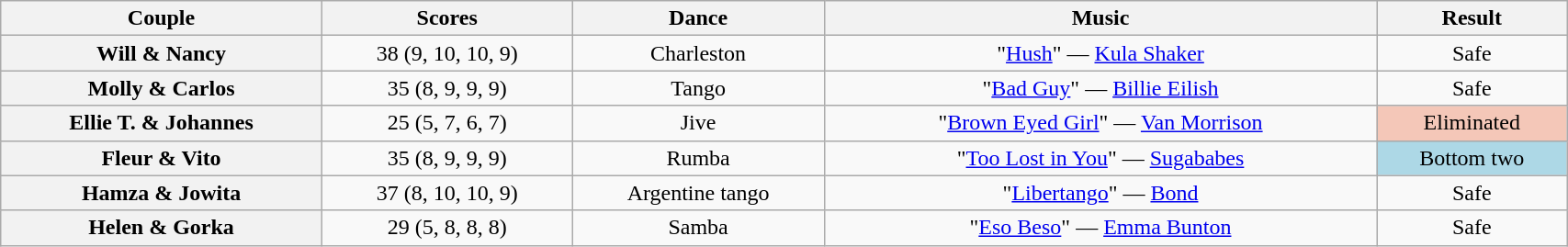<table class="wikitable sortable" style="text-align:center; width: 90%">
<tr>
<th scope="col">Couple</th>
<th scope="col">Scores</th>
<th scope="col" class="unsortable">Dance</th>
<th scope="col" class="unsortable">Music</th>
<th scope="col" class="unsortable">Result</th>
</tr>
<tr>
<th scope="row">Will & Nancy</th>
<td>38 (9, 10, 10, 9)</td>
<td>Charleston</td>
<td>"<a href='#'>Hush</a>" — <a href='#'>Kula Shaker</a></td>
<td>Safe</td>
</tr>
<tr>
<th scope="row">Molly & Carlos</th>
<td>35 (8, 9, 9, 9)</td>
<td>Tango</td>
<td>"<a href='#'>Bad Guy</a>" — <a href='#'>Billie Eilish</a></td>
<td>Safe</td>
</tr>
<tr>
<th scope="row">Ellie T. & Johannes</th>
<td>25 (5, 7, 6, 7)</td>
<td>Jive</td>
<td>"<a href='#'>Brown Eyed Girl</a>" — <a href='#'>Van Morrison</a></td>
<td bgcolor="f4c7b8">Eliminated</td>
</tr>
<tr>
<th scope="row">Fleur & Vito</th>
<td>35 (8, 9, 9, 9)</td>
<td>Rumba</td>
<td>"<a href='#'>Too Lost in You</a>" — <a href='#'>Sugababes</a></td>
<td bgcolor="lightblue">Bottom two</td>
</tr>
<tr>
<th scope="row">Hamza & Jowita</th>
<td>37 (8, 10, 10, 9)</td>
<td>Argentine tango</td>
<td>"<a href='#'>Libertango</a>" — <a href='#'>Bond</a></td>
<td>Safe</td>
</tr>
<tr>
<th scope="row">Helen & Gorka</th>
<td>29 (5, 8, 8, 8)</td>
<td>Samba</td>
<td>"<a href='#'>Eso Beso</a>" — <a href='#'>Emma Bunton</a></td>
<td>Safe</td>
</tr>
</table>
